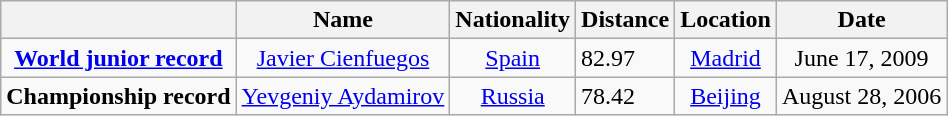<table class=wikitable style=text-align:center>
<tr>
<th></th>
<th>Name</th>
<th>Nationality</th>
<th>Distance</th>
<th>Location</th>
<th>Date</th>
</tr>
<tr>
<td><strong><a href='#'>World junior record</a></strong></td>
<td><a href='#'>Javier Cienfuegos</a></td>
<td> <a href='#'>Spain</a></td>
<td align=left>82.97</td>
<td><a href='#'>Madrid</a></td>
<td>June 17, 2009</td>
</tr>
<tr>
<td><strong>Championship record</strong></td>
<td><a href='#'>Yevgeniy Aydamirov</a></td>
<td> <a href='#'>Russia</a></td>
<td align=left>78.42</td>
<td><a href='#'>Beijing</a></td>
<td>August 28, 2006</td>
</tr>
</table>
